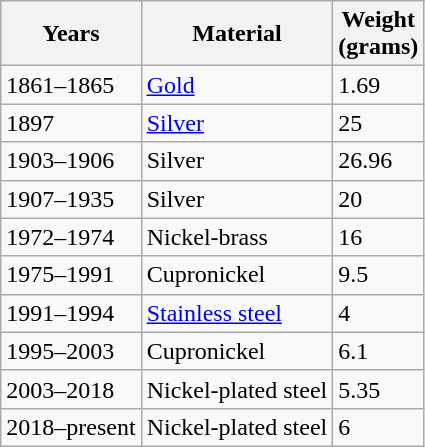<table class="wikitable">
<tr style="text-align: left;">
<th>Years</th>
<th>Material</th>
<th>Weight<br>(grams)</th>
</tr>
<tr>
<td>1861–1865</td>
<td><a href='#'>Gold</a></td>
<td>1.69</td>
</tr>
<tr>
<td>1897</td>
<td><a href='#'>Silver</a></td>
<td>25</td>
</tr>
<tr>
<td>1903–1906</td>
<td>Silver</td>
<td>26.96</td>
</tr>
<tr>
<td>1907–1935</td>
<td>Silver</td>
<td>20</td>
</tr>
<tr>
<td>1972–1974</td>
<td>Nickel-brass</td>
<td>16</td>
</tr>
<tr>
<td>1975–1991</td>
<td>Cupronickel</td>
<td>9.5</td>
</tr>
<tr>
<td>1991–1994</td>
<td><a href='#'>Stainless steel</a></td>
<td>4</td>
</tr>
<tr>
<td>1995–2003</td>
<td>Cupronickel</td>
<td>6.1</td>
</tr>
<tr>
<td>2003–2018</td>
<td>Nickel-plated steel</td>
<td>5.35</td>
</tr>
<tr>
<td>2018–present</td>
<td>Nickel-plated steel</td>
<td>6</td>
</tr>
</table>
